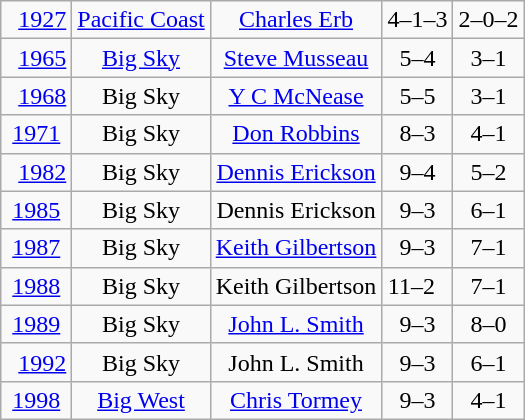<table class=wikitable style="text-align:center">
<tr>
<td>  <a href='#'>1927</a></td>
<td><a href='#'>Pacific Coast</a></td>
<td><a href='#'>Charles Erb</a></td>
<td>4–1–3</td>
<td>2–0–2</td>
</tr>
<tr>
<td>  <a href='#'>1965</a></td>
<td><a href='#'>Big Sky</a></td>
<td><a href='#'>Steve Musseau</a></td>
<td>5–4</td>
<td>3–1</td>
</tr>
<tr>
<td>  <a href='#'>1968</a></td>
<td>Big Sky</td>
<td><a href='#'>Y C McNease</a></td>
<td>5–5</td>
<td>3–1</td>
</tr>
<tr>
<td><a href='#'>1971</a></td>
<td>Big Sky</td>
<td><a href='#'>Don Robbins</a></td>
<td>8–3</td>
<td>4–1</td>
</tr>
<tr>
<td>  <a href='#'>1982</a></td>
<td>Big Sky</td>
<td><a href='#'>Dennis Erickson</a></td>
<td>9–4</td>
<td>5–2</td>
</tr>
<tr>
<td><a href='#'>1985</a></td>
<td>Big Sky</td>
<td>Dennis Erickson</td>
<td>9–3</td>
<td>6–1</td>
</tr>
<tr>
<td><a href='#'>1987</a></td>
<td>Big Sky</td>
<td><a href='#'>Keith Gilbertson</a></td>
<td>9–3</td>
<td>7–1</td>
</tr>
<tr>
<td><a href='#'>1988</a></td>
<td>Big Sky</td>
<td>Keith Gilbertson</td>
<td>11–2  </td>
<td>7–1</td>
</tr>
<tr>
<td><a href='#'>1989</a></td>
<td>Big Sky</td>
<td><a href='#'>John L. Smith</a></td>
<td>9–3</td>
<td>8–0</td>
</tr>
<tr>
<td>  <a href='#'>1992</a></td>
<td>Big Sky</td>
<td>John L. Smith</td>
<td>9–3</td>
<td>6–1</td>
</tr>
<tr>
<td><a href='#'>1998</a></td>
<td><a href='#'>Big West</a></td>
<td><a href='#'>Chris Tormey</a></td>
<td>9–3</td>
<td>4–1</td>
</tr>
</table>
